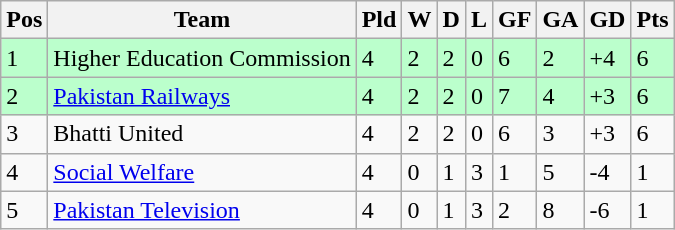<table class="wikitable">
<tr>
<th>Pos</th>
<th>Team</th>
<th>Pld</th>
<th>W</th>
<th>D</th>
<th>L</th>
<th>GF</th>
<th>GA</th>
<th>GD</th>
<th>Pts</th>
</tr>
<tr style="background:#bfc">
<td>1</td>
<td>Higher Education Commission</td>
<td>4</td>
<td>2</td>
<td>2</td>
<td>0</td>
<td>6</td>
<td>2</td>
<td>+4</td>
<td>6</td>
</tr>
<tr style="background:#bfc">
<td>2</td>
<td><a href='#'>Pakistan Railways</a></td>
<td>4</td>
<td>2</td>
<td>2</td>
<td>0</td>
<td>7</td>
<td>4</td>
<td>+3</td>
<td>6</td>
</tr>
<tr>
<td>3</td>
<td>Bhatti United</td>
<td>4</td>
<td>2</td>
<td>2</td>
<td>0</td>
<td>6</td>
<td>3</td>
<td>+3</td>
<td>6</td>
</tr>
<tr>
<td>4</td>
<td><a href='#'>Social Welfare</a></td>
<td>4</td>
<td>0</td>
<td>1</td>
<td>3</td>
<td>1</td>
<td>5</td>
<td>-4</td>
<td>1</td>
</tr>
<tr>
<td>5</td>
<td><a href='#'>Pakistan Television</a></td>
<td>4</td>
<td>0</td>
<td>1</td>
<td>3</td>
<td>2</td>
<td>8</td>
<td>-6</td>
<td>1</td>
</tr>
</table>
